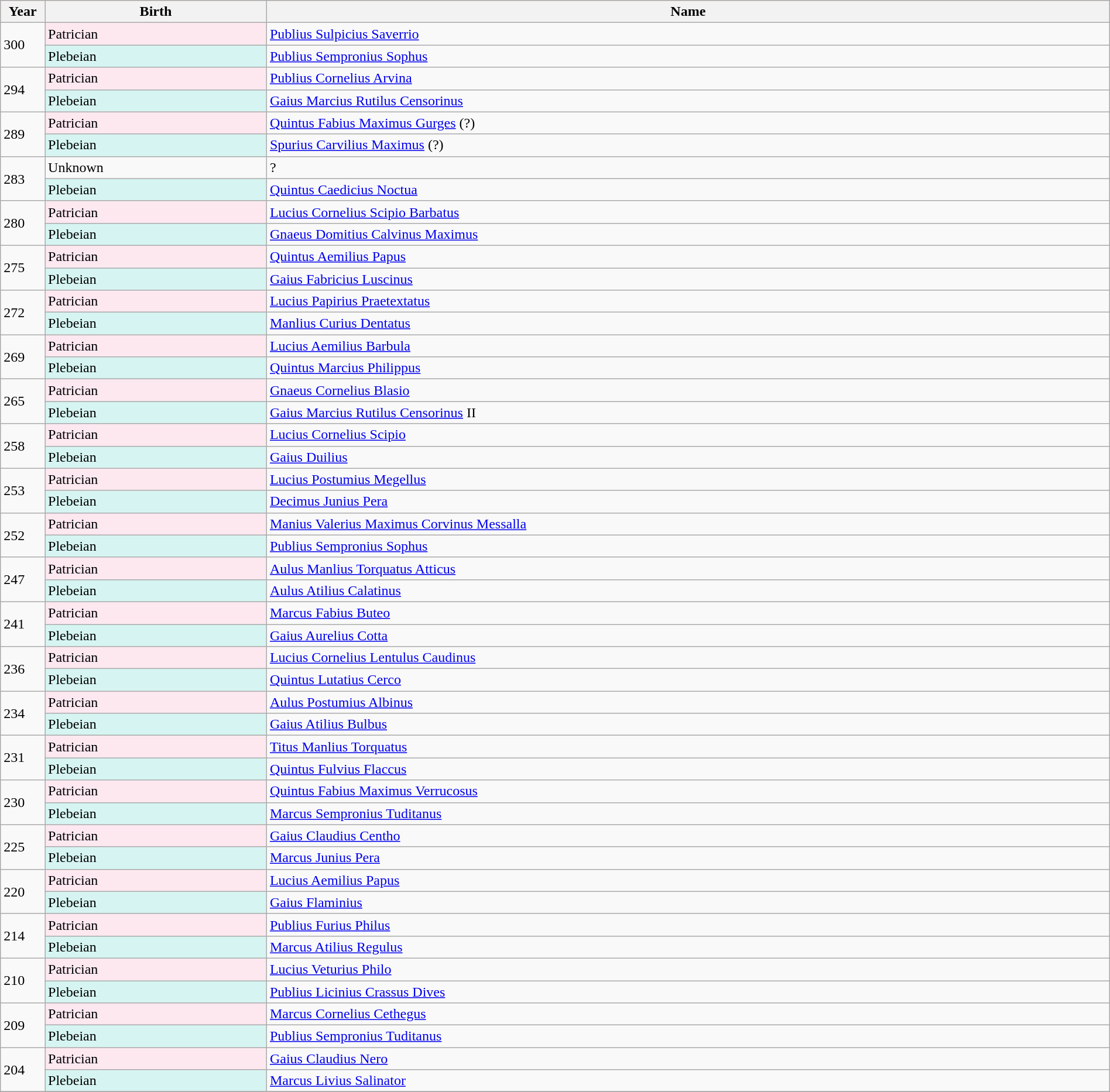<table class="wikitable sortable"  width="100%">
<tr bgcolor="#FFDEAD">
<th width="4%">Year</th>
<th width="20%">Birth</th>
<th>Name</th>
</tr>
<tr>
<td rowspan="2">300</td>
<td style="background: #fde8f0;">Patrician</td>
<td><a href='#'>Publius Sulpicius Saverrio</a></td>
</tr>
<tr>
<td style="background: #d6f5f2;">Plebeian</td>
<td><a href='#'>Publius Sempronius Sophus</a></td>
</tr>
<tr>
<td rowspan="2">294</td>
<td style="background: #fde8f0;">Patrician</td>
<td><a href='#'>Publius Cornelius Arvina</a></td>
</tr>
<tr>
<td style="background: #d6f5f2;">Plebeian</td>
<td><a href='#'>Gaius Marcius Rutilus Censorinus</a></td>
</tr>
<tr>
<td rowspan="2">289</td>
<td style="background: #fde8f0;">Patrician</td>
<td><a href='#'>Quintus Fabius Maximus Gurges</a> (?)</td>
</tr>
<tr>
<td style="background: #d6f5f2;">Plebeian</td>
<td><a href='#'>Spurius Carvilius Maximus</a> (?)</td>
</tr>
<tr>
<td rowspan="2">283</td>
<td>Unknown</td>
<td>?</td>
</tr>
<tr>
<td style="background: #d6f5f2;">Plebeian</td>
<td><a href='#'>Quintus Caedicius Noctua</a></td>
</tr>
<tr>
<td rowspan="2">280</td>
<td style="background: #fde8f0;">Patrician</td>
<td><a href='#'>Lucius Cornelius Scipio Barbatus</a></td>
</tr>
<tr>
<td style="background: #d6f5f2;">Plebeian</td>
<td><a href='#'>Gnaeus Domitius Calvinus Maximus</a></td>
</tr>
<tr>
<td rowspan="2">275</td>
<td style="background: #fde8f0;">Patrician</td>
<td><a href='#'>Quintus Aemilius Papus</a></td>
</tr>
<tr>
<td style="background: #d6f5f2;">Plebeian</td>
<td><a href='#'>Gaius Fabricius Luscinus</a></td>
</tr>
<tr>
<td rowspan="2">272</td>
<td style="background: #fde8f0;">Patrician</td>
<td><a href='#'>Lucius Papirius Praetextatus</a></td>
</tr>
<tr>
<td style="background: #d6f5f2;">Plebeian</td>
<td><a href='#'>Manlius Curius Dentatus</a></td>
</tr>
<tr>
<td rowspan="2">269</td>
<td style="background: #fde8f0;">Patrician</td>
<td><a href='#'>Lucius Aemilius Barbula</a></td>
</tr>
<tr>
<td style="background: #d6f5f2;">Plebeian</td>
<td><a href='#'>Quintus Marcius Philippus</a></td>
</tr>
<tr>
<td rowspan="2">265</td>
<td style="background: #fde8f0;">Patrician</td>
<td><a href='#'>Gnaeus Cornelius Blasio</a></td>
</tr>
<tr>
<td style="background: #d6f5f2;">Plebeian</td>
<td><a href='#'>Gaius Marcius Rutilus Censorinus</a> II</td>
</tr>
<tr>
<td rowspan="2">258</td>
<td style="background: #fde8f0;">Patrician</td>
<td><a href='#'>Lucius Cornelius Scipio</a></td>
</tr>
<tr>
<td style="background: #d6f5f2;">Plebeian</td>
<td><a href='#'>Gaius Duilius</a></td>
</tr>
<tr>
<td rowspan="2">253</td>
<td style="background: #fde8f0;">Patrician</td>
<td><a href='#'>Lucius Postumius Megellus</a></td>
</tr>
<tr>
<td style="background: #d6f5f2;">Plebeian</td>
<td><a href='#'>Decimus Junius Pera</a></td>
</tr>
<tr>
<td rowspan="2">252</td>
<td style="background: #fde8f0;">Patrician</td>
<td><a href='#'>Manius Valerius Maximus Corvinus Messalla</a></td>
</tr>
<tr>
<td style="background: #d6f5f2;">Plebeian</td>
<td><a href='#'>Publius Sempronius Sophus</a></td>
</tr>
<tr>
<td rowspan="2">247</td>
<td style="background: #fde8f0;">Patrician</td>
<td><a href='#'>Aulus Manlius Torquatus Atticus</a></td>
</tr>
<tr>
<td style="background: #d6f5f2;">Plebeian</td>
<td><a href='#'>Aulus Atilius Calatinus</a></td>
</tr>
<tr>
<td rowspan="2">241</td>
<td style="background: #fde8f0;">Patrician</td>
<td><a href='#'>Marcus Fabius Buteo</a></td>
</tr>
<tr>
<td style="background: #d6f5f2;">Plebeian</td>
<td><a href='#'>Gaius Aurelius Cotta</a></td>
</tr>
<tr>
<td rowspan="2">236</td>
<td style="background: #fde8f0;">Patrician</td>
<td><a href='#'>Lucius Cornelius Lentulus Caudinus</a></td>
</tr>
<tr>
<td style="background: #d6f5f2;">Plebeian</td>
<td><a href='#'>Quintus Lutatius Cerco</a></td>
</tr>
<tr>
<td rowspan="2">234</td>
<td style="background: #fde8f0;">Patrician</td>
<td><a href='#'>Aulus Postumius Albinus</a></td>
</tr>
<tr>
<td style="background: #d6f5f2;">Plebeian</td>
<td><a href='#'>Gaius Atilius Bulbus</a></td>
</tr>
<tr>
<td rowspan="2">231</td>
<td style="background: #fde8f0;">Patrician</td>
<td><a href='#'>Titus Manlius Torquatus</a></td>
</tr>
<tr>
<td style="background: #d6f5f2;">Plebeian</td>
<td><a href='#'>Quintus Fulvius Flaccus</a></td>
</tr>
<tr>
<td rowspan="2">230</td>
<td style="background: #fde8f0;">Patrician</td>
<td><a href='#'>Quintus Fabius Maximus Verrucosus</a></td>
</tr>
<tr>
<td style="background: #d6f5f2;">Plebeian</td>
<td><a href='#'>Marcus Sempronius Tuditanus</a></td>
</tr>
<tr>
<td rowspan="2">225</td>
<td style="background: #fde8f0;">Patrician</td>
<td><a href='#'>Gaius Claudius Centho</a></td>
</tr>
<tr>
<td style="background: #d6f5f2;">Plebeian</td>
<td><a href='#'>Marcus Junius Pera</a></td>
</tr>
<tr>
<td rowspan="2">220</td>
<td style="background: #fde8f0;">Patrician</td>
<td><a href='#'>Lucius Aemilius Papus</a></td>
</tr>
<tr>
<td style="background: #d6f5f2;">Plebeian</td>
<td><a href='#'>Gaius Flaminius</a></td>
</tr>
<tr>
<td rowspan="2">214</td>
<td style="background: #fde8f0;">Patrician</td>
<td><a href='#'>Publius Furius Philus</a></td>
</tr>
<tr>
<td style="background: #d6f5f2;">Plebeian</td>
<td><a href='#'>Marcus Atilius Regulus</a></td>
</tr>
<tr>
<td rowspan="2">210</td>
<td style="background: #fde8f0;">Patrician</td>
<td><a href='#'>Lucius Veturius Philo</a></td>
</tr>
<tr>
<td style="background: #d6f5f2;">Plebeian</td>
<td><a href='#'>Publius Licinius Crassus Dives</a></td>
</tr>
<tr>
<td rowspan="2">209</td>
<td style="background: #fde8f0;">Patrician</td>
<td><a href='#'>Marcus Cornelius Cethegus</a></td>
</tr>
<tr>
<td style="background: #d6f5f2;">Plebeian</td>
<td><a href='#'>Publius Sempronius Tuditanus</a></td>
</tr>
<tr>
<td rowspan="2">204</td>
<td style="background: #fde8f0;">Patrician</td>
<td><a href='#'>Gaius Claudius Nero</a></td>
</tr>
<tr>
<td style="background: #d6f5f2;">Plebeian</td>
<td><a href='#'>Marcus Livius Salinator</a></td>
</tr>
<tr>
</tr>
</table>
